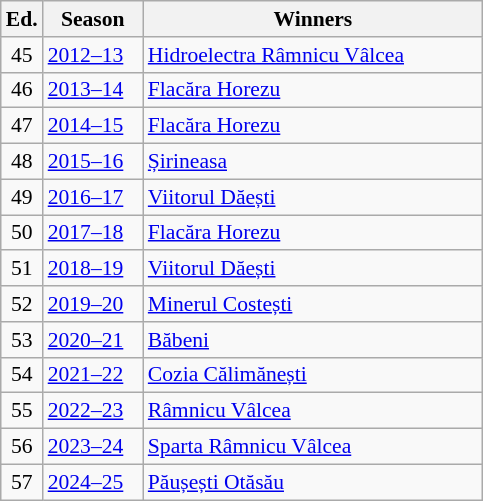<table class="wikitable" style="font-size:90%">
<tr>
<th><abbr>Ed.</abbr></th>
<th width="60">Season</th>
<th width="220">Winners</th>
</tr>
<tr>
<td align=center>45</td>
<td><a href='#'>2012–13</a></td>
<td><a href='#'>Hidroelectra Râmnicu Vâlcea</a></td>
</tr>
<tr>
<td align=center>46</td>
<td><a href='#'>2013–14</a></td>
<td><a href='#'>Flacăra Horezu</a></td>
</tr>
<tr>
<td align=center>47</td>
<td><a href='#'>2014–15</a></td>
<td><a href='#'>Flacăra Horezu</a></td>
</tr>
<tr>
<td align=center>48</td>
<td><a href='#'>2015–16</a></td>
<td><a href='#'>Șirineasa</a></td>
</tr>
<tr>
<td align=center>49</td>
<td><a href='#'>2016–17</a></td>
<td><a href='#'>Viitorul Dăești</a></td>
</tr>
<tr>
<td align=center>50</td>
<td><a href='#'>2017–18</a></td>
<td><a href='#'>Flacăra Horezu</a></td>
</tr>
<tr>
<td align=center>51</td>
<td><a href='#'>2018–19</a></td>
<td><a href='#'>Viitorul Dăești</a></td>
</tr>
<tr>
<td align=center>52</td>
<td><a href='#'>2019–20</a></td>
<td><a href='#'>Minerul Costești</a></td>
</tr>
<tr>
<td align=center>53</td>
<td><a href='#'>2020–21</a></td>
<td><a href='#'>Băbeni</a></td>
</tr>
<tr>
<td align=center>54</td>
<td><a href='#'>2021–22</a></td>
<td><a href='#'>Cozia Călimănești</a></td>
</tr>
<tr>
<td align=center>55</td>
<td><a href='#'>2022–23</a></td>
<td><a href='#'>Râmnicu Vâlcea</a></td>
</tr>
<tr>
<td align=center>56</td>
<td><a href='#'>2023–24</a></td>
<td><a href='#'>Sparta Râmnicu Vâlcea</a></td>
</tr>
<tr>
<td align=center>57</td>
<td><a href='#'>2024–25</a></td>
<td><a href='#'>Păușești Otăsău</a></td>
</tr>
</table>
